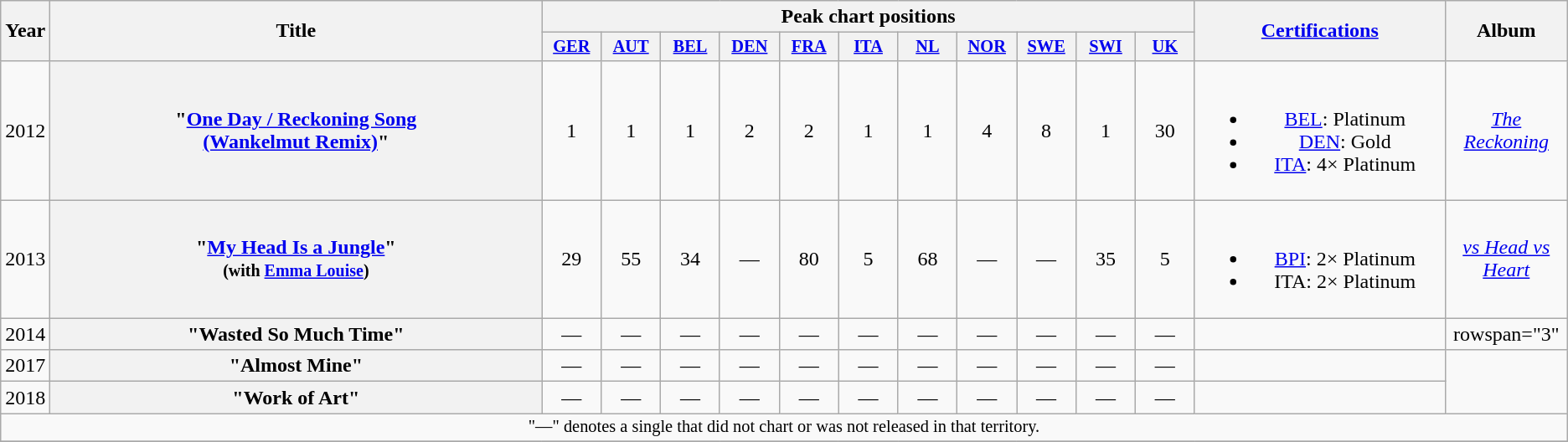<table class="wikitable plainrowheaders" style="text-align:center;">
<tr>
<th scope="col" rowspan="2">Year</th>
<th scope="col" rowspan="2" style="width:24em;">Title</th>
<th scope="col" colspan="11">Peak chart positions</th>
<th scope="col" rowspan="2" style="width:12em;"><a href='#'>Certifications</a></th>
<th scope="col" rowspan="2">Album</th>
</tr>
<tr>
<th scope="col" style="width:3em;font-size:85%;"><a href='#'>GER</a><br></th>
<th scope="col" style="width:3em;font-size:85%;"><a href='#'>AUT</a><br></th>
<th scope="col" style="width:3em;font-size:85%;"><a href='#'>BEL</a><br></th>
<th scope="col" style="width:3em;font-size:85%;"><a href='#'>DEN</a><br></th>
<th scope="col" style="width:3em;font-size:85%;"><a href='#'>FRA</a><br></th>
<th scope="col" style="width:3em;font-size:85%;"><a href='#'>ITA</a><br></th>
<th scope="col" style="width:3em;font-size:85%;"><a href='#'>NL</a><br></th>
<th scope="col" style="width:3em;font-size:85%;"><a href='#'>NOR</a><br></th>
<th scope="col" style="width:3em;font-size:85%;"><a href='#'>SWE</a><br></th>
<th scope="col" style="width:3em;font-size:85%;"><a href='#'>SWI</a><br></th>
<th scope="col" style="width:3em;font-size:85%;"><a href='#'>UK</a><br></th>
</tr>
<tr>
<td>2012</td>
<th scope="row">"<a href='#'>One Day / Reckoning Song<br>(Wankelmut Remix)</a>"</th>
<td>1</td>
<td>1</td>
<td>1</td>
<td>2</td>
<td>2</td>
<td>1</td>
<td>1</td>
<td>4</td>
<td>8</td>
<td>1</td>
<td>30</td>
<td><br><ul><li><a href='#'>BEL</a>: Platinum</li><li><a href='#'>DEN</a>: Gold</li><li><a href='#'>ITA</a>: 4× Platinum</li></ul></td>
<td><em><a href='#'>The Reckoning</a></em></td>
</tr>
<tr>
<td>2013</td>
<th scope="row">"<a href='#'>My Head Is a Jungle</a>"<br><small>(with <a href='#'>Emma Louise</a>)</small></th>
<td>29</td>
<td>55</td>
<td>34</td>
<td>—</td>
<td>80</td>
<td>5</td>
<td>68</td>
<td>—</td>
<td>—</td>
<td>35</td>
<td>5</td>
<td><br><ul><li><a href='#'>BPI</a>: 2× Platinum</li><li>ITA: 2× Platinum</li></ul></td>
<td><em><a href='#'>vs Head vs Heart</a></em></td>
</tr>
<tr>
<td>2014</td>
<th scope="row">"Wasted So Much Time"<br></th>
<td>—</td>
<td>—</td>
<td>—</td>
<td>—</td>
<td>—</td>
<td>—</td>
<td>—</td>
<td>—</td>
<td>—</td>
<td>—</td>
<td>—</td>
<td></td>
<td>rowspan="3" </td>
</tr>
<tr>
<td>2017</td>
<th scope="row">"Almost Mine"<br></th>
<td>—</td>
<td>—</td>
<td>—</td>
<td>—</td>
<td>—</td>
<td>—</td>
<td>—</td>
<td>—</td>
<td>—</td>
<td>—</td>
<td>—</td>
<td></td>
</tr>
<tr>
<td>2018</td>
<th scope="row">"Work of Art"<br></th>
<td>—</td>
<td>—</td>
<td>—</td>
<td>—</td>
<td>—</td>
<td>—</td>
<td>—</td>
<td>—</td>
<td>—</td>
<td>—</td>
<td>—</td>
<td></td>
</tr>
<tr>
<td colspan="18" style="font-size:85%">"—" denotes a single that did not chart or was not released in that territory.</td>
</tr>
<tr>
</tr>
</table>
